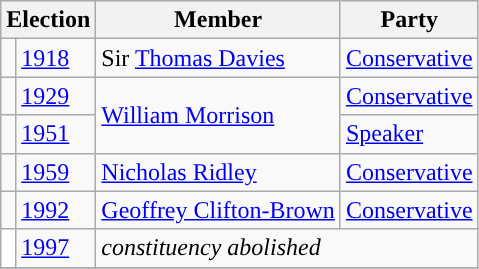<table class="wikitable">
<tr>
<th colspan="2">Election</th>
<th>Member</th>
<th>Party</th>
</tr>
<tr>
<td style="color:inherit;background-color: "></td>
<td><a href='#'>1918</a></td>
<td>Sir <a href='#'>Thomas Davies</a></td>
<td><a href='#'>Conservative</a></td>
</tr>
<tr>
<td style="color:inherit;background-color: "></td>
<td><a href='#'>1929</a></td>
<td rowspan=2><a href='#'>William Morrison</a></td>
<td><a href='#'>Conservative</a></td>
</tr>
<tr>
<td style="color:inherit;background-color: "></td>
<td><a href='#'>1951</a></td>
<td><a href='#'>Speaker</a></td>
</tr>
<tr>
<td style="color:inherit;background-color: "></td>
<td><a href='#'>1959</a></td>
<td><a href='#'>Nicholas Ridley</a></td>
<td><a href='#'>Conservative</a></td>
</tr>
<tr>
<td style="color:inherit;background-color: "></td>
<td><a href='#'>1992</a></td>
<td><a href='#'>Geoffrey Clifton-Brown</a></td>
<td><a href='#'>Conservative</a></td>
</tr>
<tr>
<td style="color:inherit;background-color: white"></td>
<td><a href='#'>1997</a></td>
<td colspan="2"><em>constituency abolished</em></td>
</tr>
<tr>
</tr>
</table>
